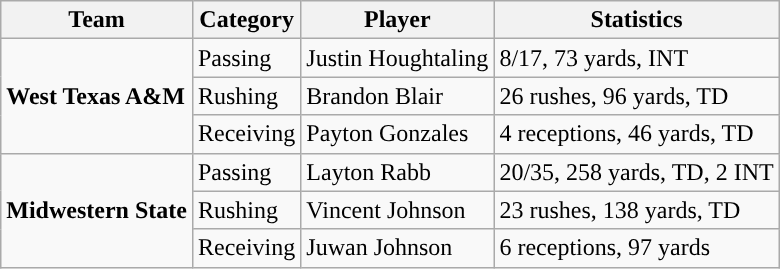<table class="wikitable" style="float: left;">
<tr>
<th>Team</th>
<th>Category</th>
<th>Player</th>
<th>Statistics</th>
</tr>
<tr>
<td rowspan=3><strong>West Texas A&M</strong></td>
<td>Passing</td>
<td>Justin Houghtaling</td>
<td>8/17, 73 yards, INT</td>
</tr>
<tr>
<td>Rushing</td>
<td>Brandon Blair</td>
<td>26 rushes, 96 yards, TD</td>
</tr>
<tr>
<td>Receiving</td>
<td>Payton Gonzales</td>
<td>4 receptions, 46 yards, TD</td>
</tr>
<tr>
<td rowspan=3><strong>Midwestern State</strong></td>
<td>Passing</td>
<td>Layton Rabb</td>
<td>20/35, 258 yards, TD, 2 INT</td>
</tr>
<tr>
<td>Rushing</td>
<td>Vincent Johnson</td>
<td>23 rushes, 138 yards, TD</td>
</tr>
<tr>
<td>Receiving</td>
<td>Juwan Johnson</td>
<td>6 receptions, 97 yards</td>
</tr>
</table>
